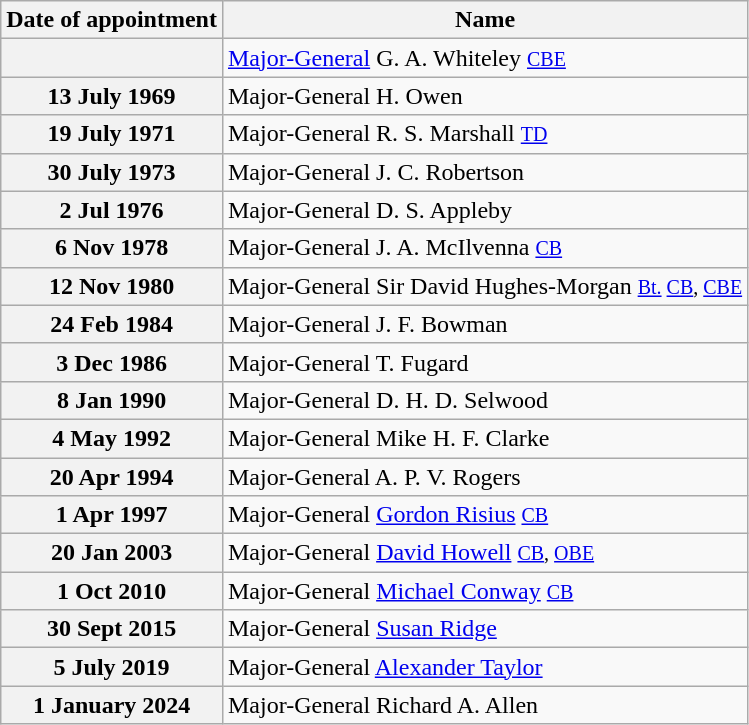<table class="wikitable plainrowheaders">
<tr>
<th scope="col">Date of appointment</th>
<th scope="col">Name</th>
</tr>
<tr>
<th scope="row"></th>
<td><a href='#'>Major-General</a> G. A. Whiteley <small><a href='#'>CBE</a></small></td>
</tr>
<tr>
<th scope="row">13 July 1969</th>
<td>Major-General H. Owen</td>
</tr>
<tr>
<th scope="row">19 July 1971</th>
<td>Major-General R. S. Marshall <small><a href='#'>TD</a></small></td>
</tr>
<tr>
<th scope="row">30 July 1973</th>
<td>Major-General J. C. Robertson</td>
</tr>
<tr>
<th scope="row">2 Jul 1976</th>
<td>Major-General D. S. Appleby</td>
</tr>
<tr>
<th scope="row">6 Nov 1978</th>
<td>Major-General J. A. McIlvenna <small><a href='#'>CB</a></small></td>
</tr>
<tr>
<th scope="row">12 Nov 1980</th>
<td>Major-General Sir David Hughes-Morgan <small><a href='#'>Bt.</a> <a href='#'>CB</a>, <a href='#'>CBE</a></small></td>
</tr>
<tr>
<th scope="row">24 Feb 1984</th>
<td>Major-General J. F. Bowman</td>
</tr>
<tr>
<th scope="row">3 Dec 1986</th>
<td>Major-General T. Fugard</td>
</tr>
<tr>
<th scope="row">8 Jan 1990</th>
<td>Major-General D. H. D. Selwood</td>
</tr>
<tr>
<th scope="row">4 May 1992</th>
<td>Major-General Mike H. F. Clarke</td>
</tr>
<tr>
<th scope="row">20 Apr 1994</th>
<td>Major-General A. P. V. Rogers</td>
</tr>
<tr>
<th scope="row">1 Apr 1997</th>
<td>Major-General <a href='#'>Gordon Risius</a> <small><a href='#'>CB</a></small> </td>
</tr>
<tr>
<th scope="row">20 Jan 2003</th>
<td>Major-General <a href='#'>David Howell</a> <small><a href='#'>CB</a>, <a href='#'>OBE</a></small></td>
</tr>
<tr>
<th scope="row">1 Oct 2010</th>
<td>Major-General <a href='#'>Michael Conway</a> <small><a href='#'>CB</a></small></td>
</tr>
<tr>
<th scope="row">30 Sept 2015</th>
<td>Major-General <a href='#'>Susan Ridge</a></td>
</tr>
<tr>
<th scope="row">5 July 2019</th>
<td>Major-General <a href='#'>Alexander Taylor</a></td>
</tr>
<tr>
<th scope="row">1 January 2024</th>
<td>Major-General Richard A. Allen</td>
</tr>
</table>
